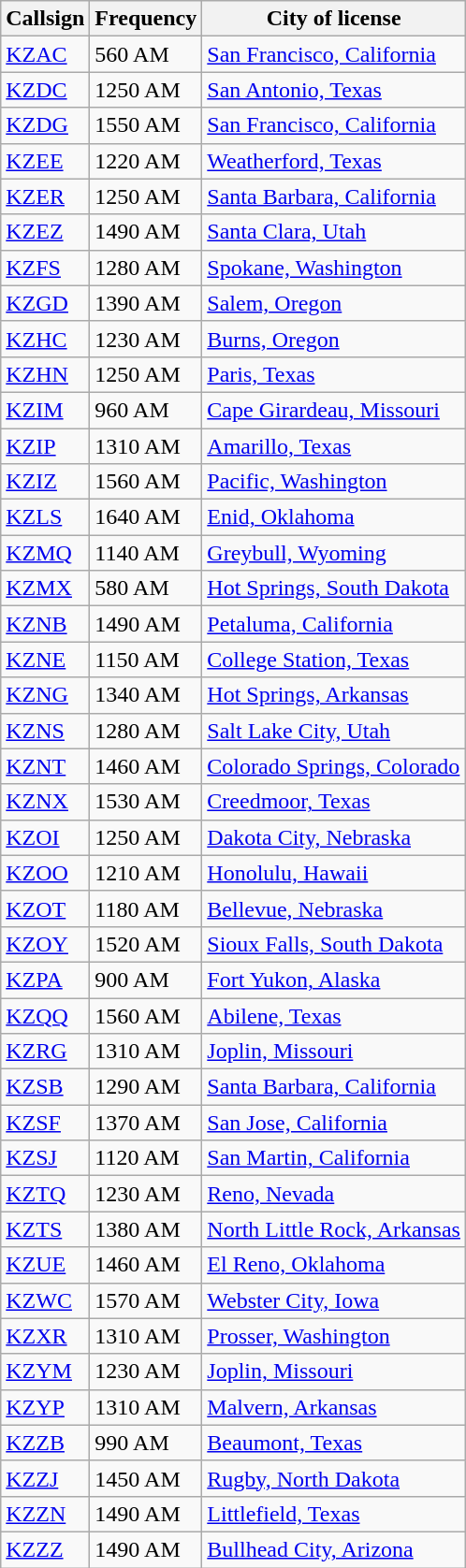<table class="wikitable sortable">
<tr>
<th>Callsign</th>
<th>Frequency</th>
<th>City of license</th>
</tr>
<tr>
<td><a href='#'>KZAC</a></td>
<td>560 AM</td>
<td><a href='#'>San Francisco, California</a></td>
</tr>
<tr>
<td><a href='#'>KZDC</a></td>
<td>1250 AM</td>
<td><a href='#'>San Antonio, Texas</a></td>
</tr>
<tr>
<td><a href='#'>KZDG</a></td>
<td>1550 AM</td>
<td><a href='#'>San Francisco, California</a></td>
</tr>
<tr>
<td><a href='#'>KZEE</a></td>
<td>1220 AM</td>
<td><a href='#'>Weatherford, Texas</a></td>
</tr>
<tr>
<td><a href='#'>KZER</a></td>
<td>1250 AM</td>
<td><a href='#'>Santa Barbara, California</a></td>
</tr>
<tr>
<td><a href='#'>KZEZ</a></td>
<td>1490 AM</td>
<td><a href='#'>Santa Clara, Utah</a></td>
</tr>
<tr>
<td><a href='#'>KZFS</a></td>
<td>1280 AM</td>
<td><a href='#'>Spokane, Washington</a></td>
</tr>
<tr>
<td><a href='#'>KZGD</a></td>
<td>1390 AM</td>
<td><a href='#'>Salem, Oregon</a></td>
</tr>
<tr>
<td><a href='#'>KZHC</a></td>
<td>1230 AM</td>
<td><a href='#'>Burns, Oregon</a></td>
</tr>
<tr>
<td><a href='#'>KZHN</a></td>
<td>1250 AM</td>
<td><a href='#'>Paris, Texas</a></td>
</tr>
<tr>
<td><a href='#'>KZIM</a></td>
<td>960 AM</td>
<td><a href='#'>Cape Girardeau, Missouri</a></td>
</tr>
<tr>
<td><a href='#'>KZIP</a></td>
<td>1310 AM</td>
<td><a href='#'>Amarillo, Texas</a></td>
</tr>
<tr>
<td><a href='#'>KZIZ</a></td>
<td>1560 AM</td>
<td><a href='#'>Pacific, Washington</a></td>
</tr>
<tr>
<td><a href='#'>KZLS</a></td>
<td>1640 AM</td>
<td><a href='#'>Enid, Oklahoma</a></td>
</tr>
<tr>
<td><a href='#'>KZMQ</a></td>
<td>1140 AM</td>
<td><a href='#'>Greybull, Wyoming</a></td>
</tr>
<tr>
<td><a href='#'>KZMX</a></td>
<td>580 AM</td>
<td><a href='#'>Hot Springs, South Dakota</a></td>
</tr>
<tr>
<td><a href='#'>KZNB</a></td>
<td>1490 AM</td>
<td><a href='#'>Petaluma, California</a></td>
</tr>
<tr>
<td><a href='#'>KZNE</a></td>
<td>1150 AM</td>
<td><a href='#'>College Station, Texas</a></td>
</tr>
<tr>
<td><a href='#'>KZNG</a></td>
<td>1340 AM</td>
<td><a href='#'>Hot Springs, Arkansas</a></td>
</tr>
<tr>
<td><a href='#'>KZNS</a></td>
<td>1280 AM</td>
<td><a href='#'>Salt Lake City, Utah</a></td>
</tr>
<tr>
<td><a href='#'>KZNT</a></td>
<td>1460 AM</td>
<td><a href='#'>Colorado Springs, Colorado</a></td>
</tr>
<tr>
<td><a href='#'>KZNX</a></td>
<td>1530 AM</td>
<td><a href='#'>Creedmoor, Texas</a></td>
</tr>
<tr>
<td><a href='#'>KZOI</a></td>
<td>1250 AM</td>
<td><a href='#'>Dakota City, Nebraska</a></td>
</tr>
<tr>
<td><a href='#'>KZOO</a></td>
<td>1210 AM</td>
<td><a href='#'>Honolulu, Hawaii</a></td>
</tr>
<tr>
<td><a href='#'>KZOT</a></td>
<td>1180 AM</td>
<td><a href='#'>Bellevue, Nebraska</a></td>
</tr>
<tr>
<td><a href='#'>KZOY</a></td>
<td>1520 AM</td>
<td><a href='#'>Sioux Falls, South Dakota</a></td>
</tr>
<tr>
<td><a href='#'>KZPA</a></td>
<td>900 AM</td>
<td><a href='#'>Fort Yukon, Alaska</a></td>
</tr>
<tr>
<td><a href='#'>KZQQ</a></td>
<td>1560 AM</td>
<td><a href='#'>Abilene, Texas</a></td>
</tr>
<tr>
<td><a href='#'>KZRG</a></td>
<td>1310 AM</td>
<td><a href='#'>Joplin, Missouri</a></td>
</tr>
<tr>
<td><a href='#'>KZSB</a></td>
<td>1290 AM</td>
<td><a href='#'>Santa Barbara, California</a></td>
</tr>
<tr>
<td><a href='#'>KZSF</a></td>
<td>1370 AM</td>
<td><a href='#'>San Jose, California</a></td>
</tr>
<tr>
<td><a href='#'>KZSJ</a></td>
<td>1120 AM</td>
<td><a href='#'>San Martin, California</a></td>
</tr>
<tr>
<td><a href='#'>KZTQ</a></td>
<td>1230 AM</td>
<td><a href='#'>Reno, Nevada</a></td>
</tr>
<tr>
<td><a href='#'>KZTS</a></td>
<td>1380 AM</td>
<td><a href='#'>North Little Rock, Arkansas</a></td>
</tr>
<tr>
<td><a href='#'>KZUE</a></td>
<td>1460 AM</td>
<td><a href='#'>El Reno, Oklahoma</a></td>
</tr>
<tr>
<td><a href='#'>KZWC</a></td>
<td>1570 AM</td>
<td><a href='#'>Webster City, Iowa</a></td>
</tr>
<tr>
<td><a href='#'>KZXR</a></td>
<td>1310 AM</td>
<td><a href='#'>Prosser, Washington</a></td>
</tr>
<tr>
<td><a href='#'>KZYM</a></td>
<td>1230 AM</td>
<td><a href='#'>Joplin, Missouri</a></td>
</tr>
<tr>
<td><a href='#'>KZYP</a></td>
<td>1310 AM</td>
<td><a href='#'>Malvern, Arkansas</a></td>
</tr>
<tr>
<td><a href='#'>KZZB</a></td>
<td>990 AM</td>
<td><a href='#'>Beaumont, Texas</a></td>
</tr>
<tr>
<td><a href='#'>KZZJ</a></td>
<td>1450 AM</td>
<td><a href='#'>Rugby, North Dakota</a></td>
</tr>
<tr>
<td><a href='#'>KZZN</a></td>
<td>1490 AM</td>
<td><a href='#'>Littlefield, Texas</a></td>
</tr>
<tr>
<td><a href='#'>KZZZ</a></td>
<td>1490 AM</td>
<td><a href='#'>Bullhead City, Arizona</a></td>
</tr>
</table>
